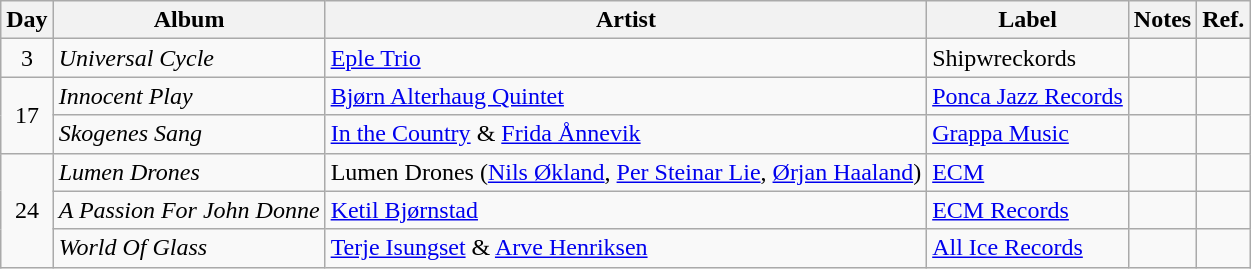<table class="wikitable">
<tr>
<th>Day</th>
<th>Album</th>
<th>Artist</th>
<th>Label</th>
<th>Notes</th>
<th>Ref.</th>
</tr>
<tr>
<td rowspan="1" style="text-align:center;">3</td>
<td><em>Universal Cycle</em></td>
<td><a href='#'>Eple Trio</a></td>
<td>Shipwreckords</td>
<td></td>
<td style="text-align:center;"></td>
</tr>
<tr>
<td rowspan="2" style="text-align:center;">17</td>
<td><em>Innocent Play</em></td>
<td><a href='#'>Bjørn Alterhaug Quintet</a></td>
<td><a href='#'>Ponca Jazz Records</a></td>
<td></td>
<td style="text-align:center;"></td>
</tr>
<tr>
<td><em>Skogenes Sang</em></td>
<td><a href='#'>In the Country</a> & <a href='#'>Frida Ånnevik</a></td>
<td><a href='#'>Grappa Music</a></td>
<td></td>
<td style="text-align:center;"></td>
</tr>
<tr>
<td rowspan="3" style="text-align:center;">24</td>
<td><em>Lumen Drones</em></td>
<td>Lumen Drones (<a href='#'>Nils Økland</a>, <a href='#'>Per Steinar Lie</a>, <a href='#'>Ørjan Haaland</a>)</td>
<td><a href='#'>ECM</a></td>
<td></td>
<td style="text-align:center;"></td>
</tr>
<tr>
<td><em>A Passion For John Donne</em></td>
<td><a href='#'>Ketil Bjørnstad</a></td>
<td><a href='#'>ECM Records</a></td>
<td></td>
<td style="text-align:center;"></td>
</tr>
<tr>
<td><em>World Of Glass</em></td>
<td><a href='#'>Terje Isungset</a> & <a href='#'>Arve Henriksen</a></td>
<td><a href='#'>All Ice Records</a></td>
<td></td>
<td style="text-align:center;"></td>
</tr>
</table>
